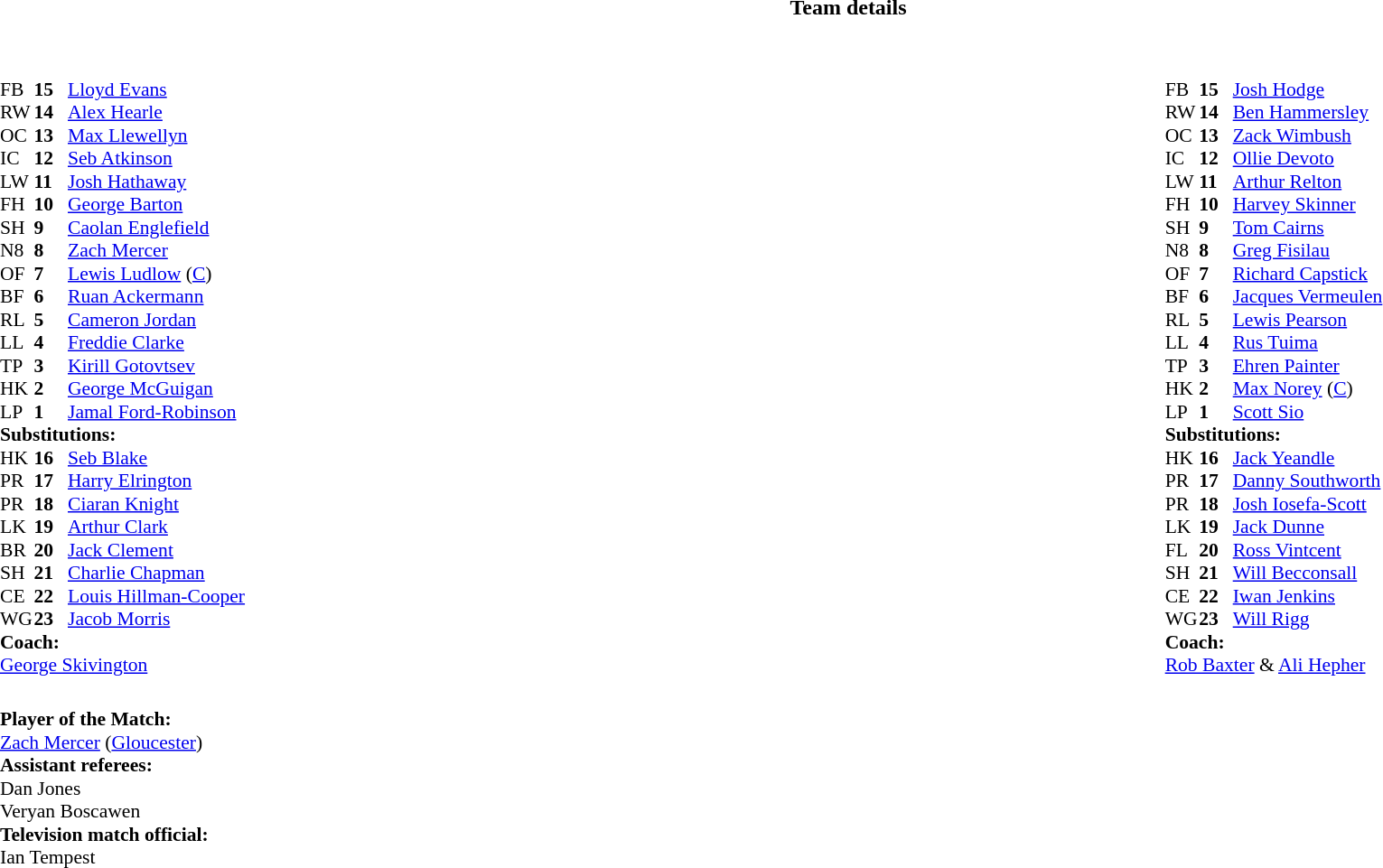<table border="0" style="width:100%;" class="collapsible collapsed">
<tr>
<th>Team details</th>
</tr>
<tr>
<td><br><table width="100%">
<tr>
<td valign="top" width="50%"><br><table style="font-size: 90%" cellspacing="0" cellpadding="0">
<tr>
<th width="25"></th>
<th width="25"></th>
</tr>
<tr>
<td>FB</td>
<td><strong>15</strong></td>
<td> <a href='#'>Lloyd Evans</a></td>
</tr>
<tr>
<td>RW</td>
<td><strong>14</strong></td>
<td> <a href='#'>Alex Hearle</a></td>
</tr>
<tr>
<td>OC</td>
<td><strong>13</strong></td>
<td> <a href='#'>Max Llewellyn</a></td>
</tr>
<tr>
<td>IC</td>
<td><strong>12</strong></td>
<td> <a href='#'>Seb Atkinson</a> </td>
</tr>
<tr>
<td>LW</td>
<td><strong>11</strong></td>
<td> <a href='#'>Josh Hathaway</a></td>
</tr>
<tr>
<td>FH</td>
<td><strong>10</strong></td>
<td> <a href='#'>George Barton</a> </td>
</tr>
<tr>
<td>SH</td>
<td><strong>9</strong></td>
<td> <a href='#'>Caolan Englefield</a></td>
</tr>
<tr>
<td>N8</td>
<td><strong>8</strong></td>
<td> <a href='#'>Zach Mercer</a></td>
</tr>
<tr>
<td>OF</td>
<td><strong>7</strong></td>
<td> <a href='#'>Lewis Ludlow</a> (<a href='#'>C</a>)</td>
</tr>
<tr>
<td>BF</td>
<td><strong>6</strong></td>
<td> <a href='#'>Ruan Ackermann</a> </td>
</tr>
<tr>
<td>RL</td>
<td><strong>5</strong></td>
<td> <a href='#'>Cameron Jordan</a> </td>
</tr>
<tr>
<td>LL</td>
<td><strong>4</strong></td>
<td> <a href='#'>Freddie Clarke</a></td>
</tr>
<tr>
<td>TP</td>
<td><strong>3</strong></td>
<td> <a href='#'>Kirill Gotovtsev</a> </td>
</tr>
<tr>
<td>HK</td>
<td><strong>2</strong></td>
<td> <a href='#'>George McGuigan</a> </td>
</tr>
<tr>
<td>LP</td>
<td><strong>1</strong></td>
<td> <a href='#'>Jamal Ford-Robinson</a> </td>
</tr>
<tr>
<td colspan=3><strong>Substitutions:</strong></td>
</tr>
<tr>
<td>HK</td>
<td><strong>16</strong></td>
<td> <a href='#'>Seb Blake</a> </td>
</tr>
<tr>
<td>PR</td>
<td><strong>17</strong></td>
<td> <a href='#'>Harry Elrington</a> </td>
</tr>
<tr>
<td>PR</td>
<td><strong>18</strong></td>
<td> <a href='#'>Ciaran Knight</a> </td>
</tr>
<tr>
<td>LK</td>
<td><strong>19</strong></td>
<td> <a href='#'>Arthur Clark</a> </td>
</tr>
<tr>
<td>BR</td>
<td><strong>20</strong></td>
<td> <a href='#'>Jack Clement</a> </td>
</tr>
<tr>
<td>SH</td>
<td><strong>21</strong></td>
<td> <a href='#'>Charlie Chapman</a></td>
</tr>
<tr>
<td>CE</td>
<td><strong>22</strong></td>
<td> <a href='#'>Louis Hillman-Cooper</a> </td>
</tr>
<tr>
<td>WG</td>
<td><strong>23</strong></td>
<td> <a href='#'>Jacob Morris</a>  </td>
</tr>
<tr>
<td colspan=3><strong>Coach:</strong></td>
</tr>
<tr>
<td colspan="4"> <a href='#'>George Skivington</a></td>
</tr>
<tr>
</tr>
</table>
</td>
<td style="vertical-align:top; width:50%"><br><table style="font-size: 90%" cellspacing="0" cellpadding="0"  align="center">
<tr>
<th width="25"></th>
<th width="25"></th>
</tr>
<tr>
<td>FB</td>
<td><strong>15</strong></td>
<td> <a href='#'>Josh Hodge</a></td>
</tr>
<tr>
<td>RW</td>
<td><strong>14</strong></td>
<td> <a href='#'>Ben Hammersley</a></td>
</tr>
<tr>
<td>OC</td>
<td><strong>13</strong></td>
<td> <a href='#'>Zack Wimbush</a></td>
</tr>
<tr>
<td>IC</td>
<td><strong>12</strong></td>
<td> <a href='#'>Ollie Devoto</a> </td>
</tr>
<tr>
<td>LW</td>
<td><strong>11</strong></td>
<td> <a href='#'>Arthur Relton</a></td>
</tr>
<tr>
<td>FH</td>
<td><strong>10</strong></td>
<td> <a href='#'>Harvey Skinner</a></td>
</tr>
<tr>
<td>SH</td>
<td><strong>9</strong></td>
<td> <a href='#'>Tom Cairns</a> </td>
</tr>
<tr>
<td>N8</td>
<td><strong>8</strong></td>
<td> <a href='#'>Greg Fisilau</a> </td>
</tr>
<tr>
<td>OF</td>
<td><strong>7</strong></td>
<td> <a href='#'>Richard Capstick</a></td>
</tr>
<tr>
<td>BF</td>
<td><strong>6</strong></td>
<td> <a href='#'>Jacques Vermeulen</a></td>
</tr>
<tr>
<td>RL</td>
<td><strong>5</strong></td>
<td> <a href='#'>Lewis Pearson</a></td>
</tr>
<tr>
<td>LL</td>
<td><strong>4</strong></td>
<td> <a href='#'>Rus Tuima</a> </td>
</tr>
<tr>
<td>TP</td>
<td><strong>3</strong></td>
<td> <a href='#'>Ehren Painter</a> </td>
</tr>
<tr>
<td>HK</td>
<td><strong>2</strong></td>
<td> <a href='#'>Max Norey</a> (<a href='#'>C</a>) </td>
</tr>
<tr>
<td>LP</td>
<td><strong>1</strong></td>
<td> <a href='#'>Scott Sio</a> </td>
</tr>
<tr>
<td colspan=3><strong>Substitutions:</strong></td>
</tr>
<tr>
<td>HK</td>
<td><strong>16</strong></td>
<td> <a href='#'>Jack Yeandle</a> </td>
</tr>
<tr>
<td>PR</td>
<td><strong>17</strong></td>
<td> <a href='#'>Danny Southworth</a> </td>
</tr>
<tr>
<td>PR</td>
<td><strong>18</strong></td>
<td> <a href='#'>Josh Iosefa-Scott</a> </td>
</tr>
<tr>
<td>LK</td>
<td><strong>19</strong></td>
<td> <a href='#'>Jack Dunne</a> </td>
</tr>
<tr>
<td>FL</td>
<td><strong>20</strong></td>
<td> <a href='#'>Ross Vintcent</a> </td>
</tr>
<tr>
<td>SH</td>
<td><strong>21</strong></td>
<td> <a href='#'>Will Becconsall</a> </td>
</tr>
<tr>
<td>CE</td>
<td><strong>22</strong></td>
<td> <a href='#'>Iwan Jenkins</a></td>
</tr>
<tr>
<td>WG</td>
<td><strong>23</strong></td>
<td> <a href='#'>Will Rigg</a> </td>
</tr>
<tr>
<td colspan=3><strong>Coach:</strong></td>
</tr>
<tr>
<td colspan="4"> <a href='#'>Rob Baxter</a> &  <a href='#'>Ali Hepher</a></td>
</tr>
<tr>
</tr>
</table>
</td>
</tr>
</table>
<table width=100% style="font-size: 90%">
<tr>
<td><br><strong>Player of the Match:</strong>
<br> <a href='#'>Zach Mercer</a> (<a href='#'>Gloucester</a>)<br><strong>Assistant referees:</strong>
<br>Dan Jones
<br>Veryan Boscawen
<br><strong>Television match official:</strong>
<br>Ian Tempest</td>
</tr>
</table>
</td>
</tr>
</table>
